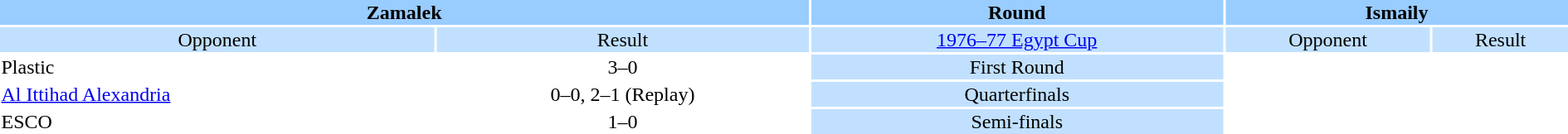<table style="width:100%; text-align:center;">
<tr style="vertical-align:top; background:#9cf;">
<th colspan=2 style="width:1*">Zamalek</th>
<th><strong>Round</strong></th>
<th colspan=2 style="width:1*">Ismaily</th>
</tr>
<tr style="vertical-align:top; background:#c1e0ff;">
<td>Opponent</td>
<td>Result</td>
<td><a href='#'>1976–77 Egypt Cup</a></td>
<td>Opponent</td>
<td>Result</td>
</tr>
<tr>
<td align=left>Plastic</td>
<td>3–0</td>
<td style="background:#c1e0ff;">First Round</td>
<td align=left></td>
<td></td>
</tr>
<tr>
<td align=left><a href='#'>Al Ittihad Alexandria</a></td>
<td>0–0, 2–1 (Replay)</td>
<td style="background:#c1e0ff;">Quarterfinals</td>
<td align=left></td>
<td></td>
</tr>
<tr>
<td align=left>ESCO</td>
<td>1–0</td>
<td style="background:#c1e0ff;">Semi-finals</td>
<td align=left></td>
<td></td>
</tr>
</table>
